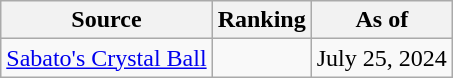<table class="wikitable" style=text-align:center>
<tr>
<th>Source</th>
<th>Ranking</th>
<th>As of</th>
</tr>
<tr>
<td align="left"><a href='#'>Sabato's Crystal Ball</a></td>
<td></td>
<td>July 25, 2024</td>
</tr>
</table>
